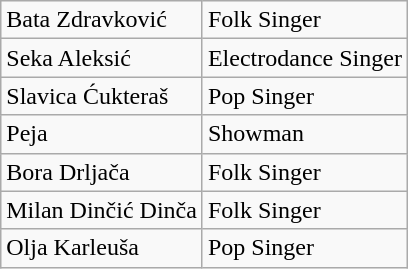<table class="wikitable">
<tr>
<td>Bata Zdravković</td>
<td>Folk Singer</td>
</tr>
<tr>
<td>Seka Aleksić</td>
<td>Electrodance Singer</td>
</tr>
<tr>
<td>Slavica Ćukteraš</td>
<td>Pop Singer</td>
</tr>
<tr>
<td>Peja</td>
<td>Showman</td>
</tr>
<tr>
<td>Bora Drljača</td>
<td>Folk Singer</td>
</tr>
<tr>
<td>Milan Dinčić Dinča</td>
<td>Folk Singer</td>
</tr>
<tr>
<td>Olja Karleuša</td>
<td>Pop Singer</td>
</tr>
</table>
